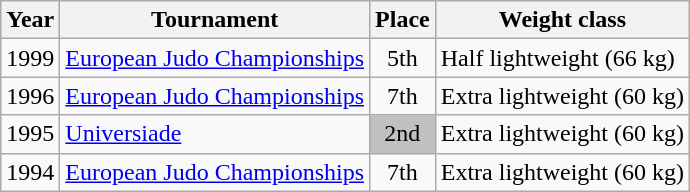<table class=wikitable>
<tr>
<th>Year</th>
<th>Tournament</th>
<th>Place</th>
<th>Weight class</th>
</tr>
<tr>
<td>1999</td>
<td><a href='#'>European Judo Championships</a></td>
<td align="center">5th</td>
<td>Half lightweight (66 kg)</td>
</tr>
<tr>
<td>1996</td>
<td><a href='#'>European Judo Championships</a></td>
<td align="center">7th</td>
<td>Extra lightweight (60 kg)</td>
</tr>
<tr>
<td>1995</td>
<td><a href='#'>Universiade</a></td>
<td bgcolor="silver" align="center">2nd</td>
<td>Extra lightweight (60 kg)</td>
</tr>
<tr>
<td>1994</td>
<td><a href='#'>European Judo Championships</a></td>
<td align="center">7th</td>
<td>Extra lightweight (60 kg)</td>
</tr>
</table>
